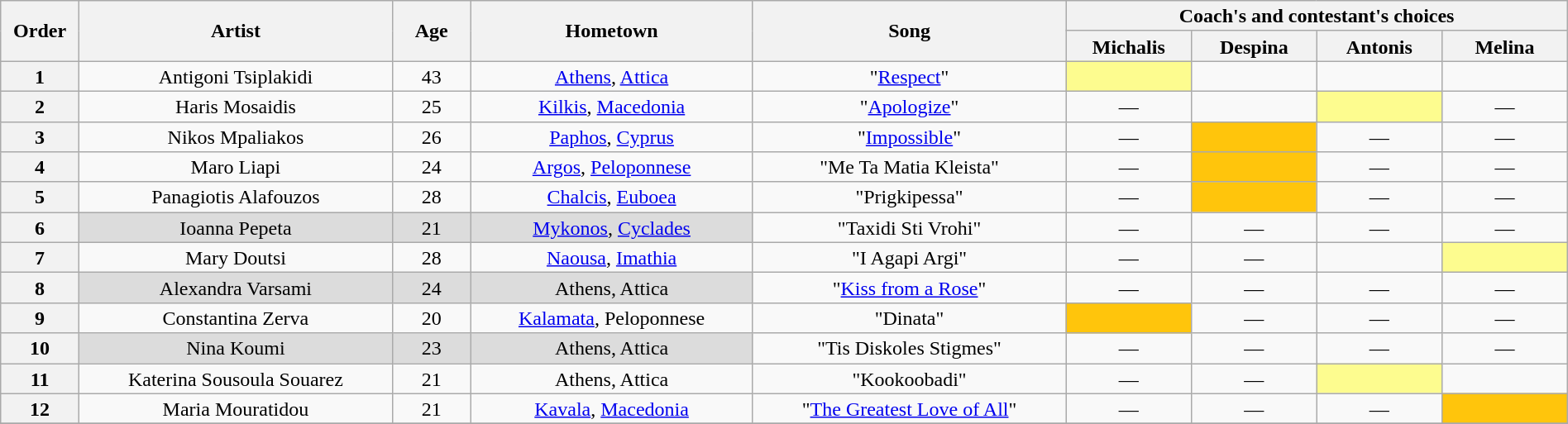<table class="wikitable" style="text-align:center; line-height:17px; width:100%;">
<tr>
<th scope="col" rowspan="2" width="05%">Order</th>
<th scope="col" rowspan="2" width="20%">Artist</th>
<th scope="col" rowspan="2" width="05%">Age</th>
<th scope="col" rowspan="2" width="18%">Hometown</th>
<th scope="col" rowspan="2" width="20%">Song</th>
<th scope="col" colspan="4" width="32%">Coach's and contestant's choices</th>
</tr>
<tr>
<th width="08%">Michalis</th>
<th width="08%">Despina</th>
<th width="08%">Antonis</th>
<th width="08%">Melina</th>
</tr>
<tr>
<th>1</th>
<td>Antigoni Tsiplakidi</td>
<td>43</td>
<td><a href='#'>Athens</a>, <a href='#'>Attica</a></td>
<td>"<a href='#'>Respect</a>"</td>
<td style="background: #fdfc8f;"></td>
<td></td>
<td></td>
<td></td>
</tr>
<tr>
<th>2</th>
<td>Haris Mosaidis</td>
<td>25</td>
<td><a href='#'>Kilkis</a>, <a href='#'>Macedonia</a></td>
<td>"<a href='#'>Apologize</a>"</td>
<td>—</td>
<td></td>
<td style="background: #fdfc8f;"></td>
<td>—</td>
</tr>
<tr>
<th>3</th>
<td>Nikos Mpaliakos</td>
<td>26</td>
<td><a href='#'>Paphos</a>, <a href='#'>Cyprus</a></td>
<td>"<a href='#'>Impossible</a>"</td>
<td>—</td>
<td style="background: #FFC50C;"></td>
<td>—</td>
<td>—</td>
</tr>
<tr>
<th>4</th>
<td>Maro Liapi</td>
<td>24</td>
<td><a href='#'>Argos</a>, <a href='#'>Peloponnese</a></td>
<td>"Me Ta Matia Kleista"</td>
<td>—</td>
<td style="background: #FFC50C;"></td>
<td>—</td>
<td>—</td>
</tr>
<tr>
<th>5</th>
<td>Panagiotis Alafouzos</td>
<td>28</td>
<td><a href='#'>Chalcis</a>, <a href='#'>Euboea</a></td>
<td>"Prigkipessa"</td>
<td>—</td>
<td style="background: #FFC50C;"></td>
<td>—</td>
<td>—</td>
</tr>
<tr>
<th>6</th>
<td style="background: #DCDCDC;">Ioanna Pepeta</td>
<td style="background: #DCDCDC;">21</td>
<td style="background: #DCDCDC;"><a href='#'>Mykonos</a>, <a href='#'>Cyclades</a></td>
<td>"Taxidi Sti Vrohi"</td>
<td>—</td>
<td>—</td>
<td>—</td>
<td>—</td>
</tr>
<tr>
<th>7</th>
<td>Mary Doutsi</td>
<td>28</td>
<td><a href='#'>Naousa</a>, <a href='#'>Imathia</a></td>
<td>"I Agapi Argi"</td>
<td>—</td>
<td>—</td>
<td></td>
<td style="background: #fdfc8f;"></td>
</tr>
<tr>
<th>8</th>
<td style="background: #DCDCDC;">Alexandra Varsami</td>
<td style="background: #DCDCDC;">24</td>
<td style="background: #DCDCDC;">Athens, Attica</td>
<td>"<a href='#'>Kiss from a Rose</a>"</td>
<td>—</td>
<td>—</td>
<td>—</td>
<td>—</td>
</tr>
<tr>
<th>9</th>
<td>Constantina Zerva</td>
<td>20</td>
<td><a href='#'>Kalamata</a>, Peloponnese</td>
<td>"Dinata"</td>
<td style="background: #FFC50C;"></td>
<td>—</td>
<td>—</td>
<td>—</td>
</tr>
<tr>
<th>10</th>
<td style="background: #DCDCDC;">Nina Koumi</td>
<td style="background: #DCDCDC;">23</td>
<td style="background: #DCDCDC;">Athens, Attica</td>
<td>"Tis Diskoles Stigmes"</td>
<td>—</td>
<td>—</td>
<td>—</td>
<td>—</td>
</tr>
<tr>
<th>11</th>
<td>Katerina Sousoula Souarez</td>
<td>21</td>
<td>Athens, Attica</td>
<td>"Kookoobadi"</td>
<td>—</td>
<td>—</td>
<td style="background: #fdfc8f;"></td>
<td></td>
</tr>
<tr>
<th>12</th>
<td>Maria Mouratidou</td>
<td>21</td>
<td><a href='#'>Kavala</a>, <a href='#'>Macedonia</a></td>
<td>"<a href='#'>The Greatest Love of All</a>"</td>
<td>—</td>
<td>—</td>
<td>—</td>
<td style="background: #FFC50C;"></td>
</tr>
<tr>
</tr>
</table>
